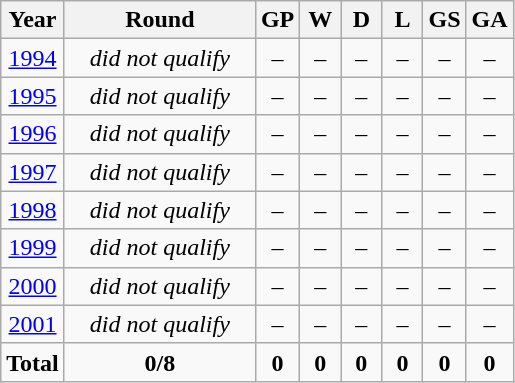<table class="wikitable" style="text-align: center;">
<tr>
<th>Year</th>
<th width="120">Round</th>
<th width="20">GP</th>
<th width="20">W</th>
<th width="20">D</th>
<th width="20">L</th>
<th width="20">GS</th>
<th width="20">GA</th>
</tr>
<tr>
<td> <a href='#'>1994</a></td>
<td><em>did not qualify</em></td>
<td>–</td>
<td>–</td>
<td>–</td>
<td>–</td>
<td>–</td>
<td>–</td>
</tr>
<tr>
<td> <a href='#'>1995</a></td>
<td><em>did not qualify</em></td>
<td>–</td>
<td>–</td>
<td>–</td>
<td>–</td>
<td>–</td>
<td>–</td>
</tr>
<tr>
<td> <a href='#'>1996</a></td>
<td><em>did not qualify</em></td>
<td>–</td>
<td>–</td>
<td>–</td>
<td>–</td>
<td>–</td>
<td>–</td>
</tr>
<tr>
<td> <a href='#'>1997</a></td>
<td><em>did not qualify</em></td>
<td>–</td>
<td>–</td>
<td>–</td>
<td>–</td>
<td>–</td>
<td>–</td>
</tr>
<tr>
<td> <a href='#'>1998</a></td>
<td><em>did not qualify</em></td>
<td>–</td>
<td>–</td>
<td>–</td>
<td>–</td>
<td>–</td>
<td>–</td>
</tr>
<tr>
<td> <a href='#'>1999</a></td>
<td><em>did not qualify</em></td>
<td>–</td>
<td>–</td>
<td>–</td>
<td>–</td>
<td>–</td>
<td>–</td>
</tr>
<tr>
<td> <a href='#'>2000</a></td>
<td><em>did not qualify</em></td>
<td>–</td>
<td>–</td>
<td>–</td>
<td>–</td>
<td>–</td>
<td>–</td>
</tr>
<tr>
<td> <a href='#'>2001</a></td>
<td><em>did not qualify</em></td>
<td>–</td>
<td>–</td>
<td>–</td>
<td>–</td>
<td>–</td>
<td>–</td>
</tr>
<tr>
<td><strong>Total</strong></td>
<td><strong>0/8</strong></td>
<td><strong>0</strong></td>
<td><strong>0</strong></td>
<td><strong>0</strong></td>
<td><strong>0</strong></td>
<td><strong>0</strong></td>
<td><strong>0</strong></td>
</tr>
</table>
